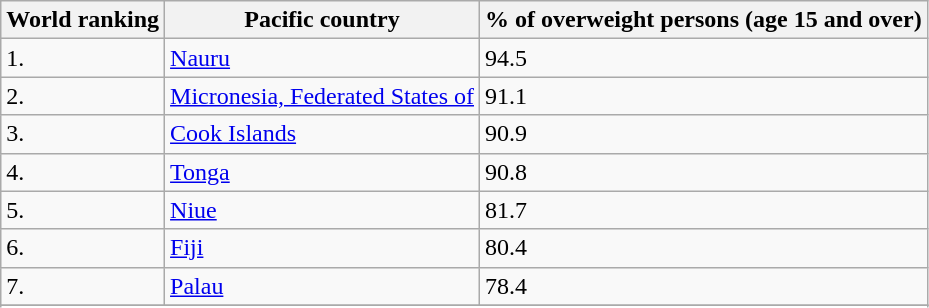<table class="wikitable sortable">
<tr>
<th>World ranking</th>
<th>Pacific country</th>
<th>% of overweight persons (age 15 and over)</th>
</tr>
<tr>
<td>1.</td>
<td><a href='#'>Nauru</a></td>
<td>94.5</td>
</tr>
<tr>
<td>2.</td>
<td><a href='#'>Micronesia, Federated States of</a></td>
<td>91.1</td>
</tr>
<tr>
<td>3.</td>
<td><a href='#'>Cook Islands</a></td>
<td>90.9</td>
</tr>
<tr>
<td>4.</td>
<td><a href='#'>Tonga</a></td>
<td>90.8</td>
</tr>
<tr>
<td>5.</td>
<td><a href='#'>Niue</a></td>
<td>81.7</td>
</tr>
<tr>
<td>6.</td>
<td><a href='#'>Fiji</a></td>
<td>80.4</td>
</tr>
<tr>
<td>7.</td>
<td><a href='#'>Palau</a></td>
<td>78.4</td>
</tr>
<tr>
</tr>
<tr>
</tr>
</table>
